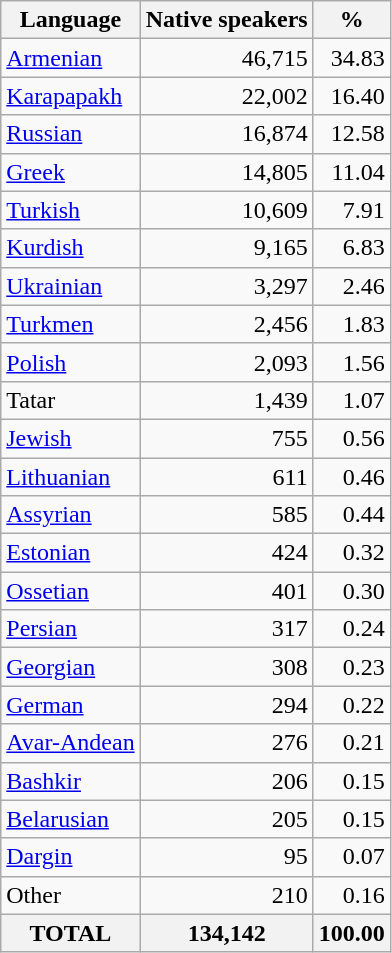<table class="wikitable sortable">
<tr>
<th>Language</th>
<th>Native speakers</th>
<th>%</th>
</tr>
<tr>
<td><a href='#'>Armenian</a></td>
<td align="right">46,715</td>
<td align="right">34.83</td>
</tr>
<tr>
<td><a href='#'>Karapapakh</a></td>
<td align="right">22,002</td>
<td align="right">16.40</td>
</tr>
<tr>
<td><a href='#'>Russian</a></td>
<td align="right">16,874</td>
<td align="right">12.58</td>
</tr>
<tr>
<td><a href='#'>Greek</a></td>
<td align="right">14,805</td>
<td align="right">11.04</td>
</tr>
<tr>
<td><a href='#'>Turkish</a></td>
<td align="right">10,609</td>
<td align="right">7.91</td>
</tr>
<tr>
<td><a href='#'>Kurdish</a></td>
<td align="right">9,165</td>
<td align="right">6.83</td>
</tr>
<tr>
<td><a href='#'>Ukrainian</a></td>
<td align="right">3,297</td>
<td align="right">2.46</td>
</tr>
<tr>
<td><a href='#'>Turkmen</a></td>
<td align="right">2,456</td>
<td align="right">1.83</td>
</tr>
<tr>
<td><a href='#'>Polish</a></td>
<td align="right">2,093</td>
<td align="right">1.56</td>
</tr>
<tr>
<td>Tatar</td>
<td align="right">1,439</td>
<td align="right">1.07</td>
</tr>
<tr>
<td><a href='#'>Jewish</a></td>
<td align="right">755</td>
<td align="right">0.56</td>
</tr>
<tr>
<td><a href='#'>Lithuanian</a></td>
<td align="right">611</td>
<td align="right">0.46</td>
</tr>
<tr>
<td><a href='#'>Assyrian</a></td>
<td align="right">585</td>
<td align="right">0.44</td>
</tr>
<tr>
<td><a href='#'>Estonian</a></td>
<td align="right">424</td>
<td align="right">0.32</td>
</tr>
<tr>
<td><a href='#'>Ossetian</a></td>
<td align="right">401</td>
<td align="right">0.30</td>
</tr>
<tr>
<td><a href='#'>Persian</a></td>
<td align="right">317</td>
<td align="right">0.24</td>
</tr>
<tr>
<td><a href='#'>Georgian</a></td>
<td align="right">308</td>
<td align="right">0.23</td>
</tr>
<tr>
<td><a href='#'>German</a></td>
<td align="right">294</td>
<td align="right">0.22</td>
</tr>
<tr>
<td><a href='#'>Avar-Andean</a></td>
<td align="right">276</td>
<td align="right">0.21</td>
</tr>
<tr>
<td><a href='#'>Bashkir</a></td>
<td align="right">206</td>
<td align="right">0.15</td>
</tr>
<tr>
<td><a href='#'>Belarusian</a></td>
<td align="right">205</td>
<td align="right">0.15</td>
</tr>
<tr>
<td><a href='#'>Dargin</a></td>
<td align="right">95</td>
<td align="right">0.07</td>
</tr>
<tr>
<td>Other</td>
<td align="right">210</td>
<td align="right">0.16</td>
</tr>
<tr>
<th>TOTAL</th>
<th>134,142</th>
<th>100.00</th>
</tr>
</table>
